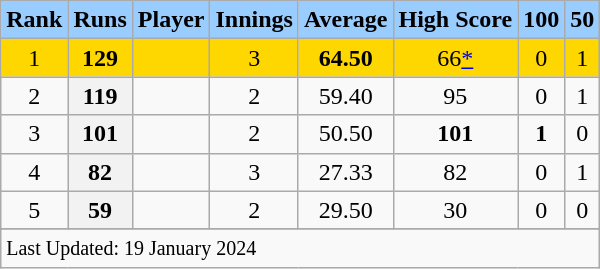<table class="wikitable plainrowheaders sortable">
<tr>
<th scope="col" style="background:#9cf;">Rank</th>
<th scope="col" style="background:#9cf;">Runs</th>
<th scope="col" style="background:#9cf;">Player</th>
<th scope="col" style="background:#9cf;">Innings</th>
<th scope="col" style="background:#9cf;">Average</th>
<th scope="col" style="background:#9cf;">High Score</th>
<th scope="col" style="background:#9cf;">100</th>
<th scope="col" style="background:#9cf;">50</th>
</tr>
<tr>
<td style="text-align:center; background:gold;">1</td>
<th scope="row" style="text-align:center; background:gold;"><strong>129</strong></th>
<td style="background:gold;"> </td>
<td style="text-align:center; background:gold;">3</td>
<td style="text-align:center; background:gold;"><strong>64.50</strong></td>
<td style="text-align:center; background:gold;">66<a href='#'>*</a></td>
<td style="text-align:center; background:gold;">0</td>
<td style="text-align:center; background:gold;">1</td>
</tr>
<tr>
<td align="center">2</td>
<th scope="row" style="text-align:center;"><strong>119</strong></th>
<td> </td>
<td align="center">2</td>
<td align="center">59.40</td>
<td align="center">95</td>
<td align="center">0</td>
<td align="center">1</td>
</tr>
<tr>
<td align="center">3</td>
<th scope="row" style="text-align:center;"><strong>101</strong></th>
<td> </td>
<td align="center">2</td>
<td align="center">50.50</td>
<td align="center"><strong>101</strong></td>
<td align="center"><strong>1</strong></td>
<td align="center">0</td>
</tr>
<tr>
<td align="center">4</td>
<th scope="row" style="text-align:center;"><strong>82</strong></th>
<td> </td>
<td align="center">3</td>
<td align="center">27.33</td>
<td align="center">82</td>
<td align="center">0</td>
<td align="center">1</td>
</tr>
<tr>
<td align="center">5</td>
<th scope="row" style="text-align:center;"><strong>59</strong></th>
<td> </td>
<td align="center">2</td>
<td align="center">29.50</td>
<td align="center">30</td>
<td align="center">0</td>
<td align="center">0</td>
</tr>
<tr>
</tr>
<tr class="sortbottom">
<td colspan="8"><small>Last Updated: 19 January 2024</small></td>
</tr>
</table>
